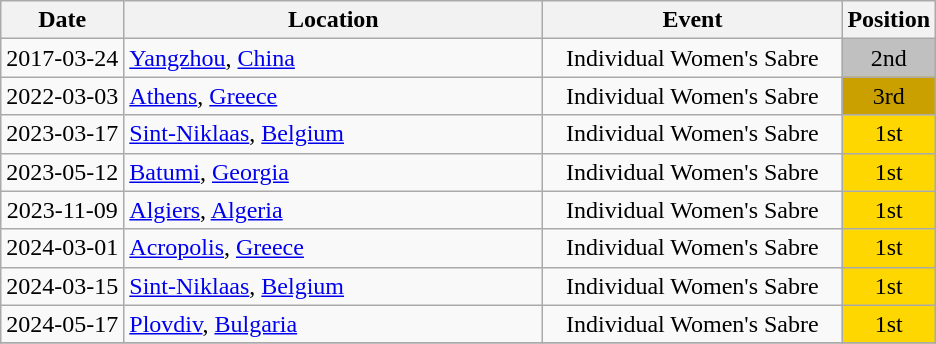<table class="wikitable" style="text-align:center;">
<tr>
<th>Date</th>
<th style="width:17em">Location</th>
<th style="width:12em">Event</th>
<th>Position</th>
</tr>
<tr>
<td>2017-03-24</td>
<td rowspan="1" align="left"> <a href='#'>Yangzhou</a>, <a href='#'>China</a></td>
<td>Individual Women's Sabre</td>
<td bgcolor="silver">2nd</td>
</tr>
<tr>
<td>2022-03-03</td>
<td rowspan="1" align="left"> <a href='#'>Athens</a>, <a href='#'>Greece</a></td>
<td>Individual Women's Sabre</td>
<td bgcolor="caramel">3rd</td>
</tr>
<tr>
<td>2023-03-17</td>
<td rowspan="1" align="left"> <a href='#'>Sint-Niklaas</a>, <a href='#'>Belgium</a></td>
<td>Individual Women's Sabre</td>
<td bgcolor="gold">1st</td>
</tr>
<tr>
<td>2023-05-12</td>
<td rowspan="1" align="left"> <a href='#'>Batumi</a>, <a href='#'>Georgia</a></td>
<td>Individual Women's Sabre</td>
<td bgcolor="gold">1st</td>
</tr>
<tr>
<td>2023-11-09</td>
<td rowspan="1" align="left"> <a href='#'>Algiers</a>, <a href='#'>Algeria</a></td>
<td>Individual Women's Sabre</td>
<td bgcolor="gold">1st</td>
</tr>
<tr>
<td>2024-03-01</td>
<td rowspan="1" align="left"> <a href='#'>Acropolis</a>, <a href='#'>Greece</a></td>
<td>Individual Women's Sabre</td>
<td bgcolor="gold">1st</td>
</tr>
<tr>
<td>2024-03-15</td>
<td rowspan="1" align="left"> <a href='#'>Sint-Niklaas</a>, <a href='#'>Belgium</a></td>
<td>Individual Women's Sabre</td>
<td bgcolor="gold">1st</td>
</tr>
<tr>
<td>2024-05-17</td>
<td rowspan="1" align="left"> <a href='#'>Plovdiv</a>, <a href='#'>Bulgaria</a></td>
<td>Individual Women's Sabre</td>
<td bgcolor="gold">1st</td>
</tr>
<tr>
</tr>
</table>
